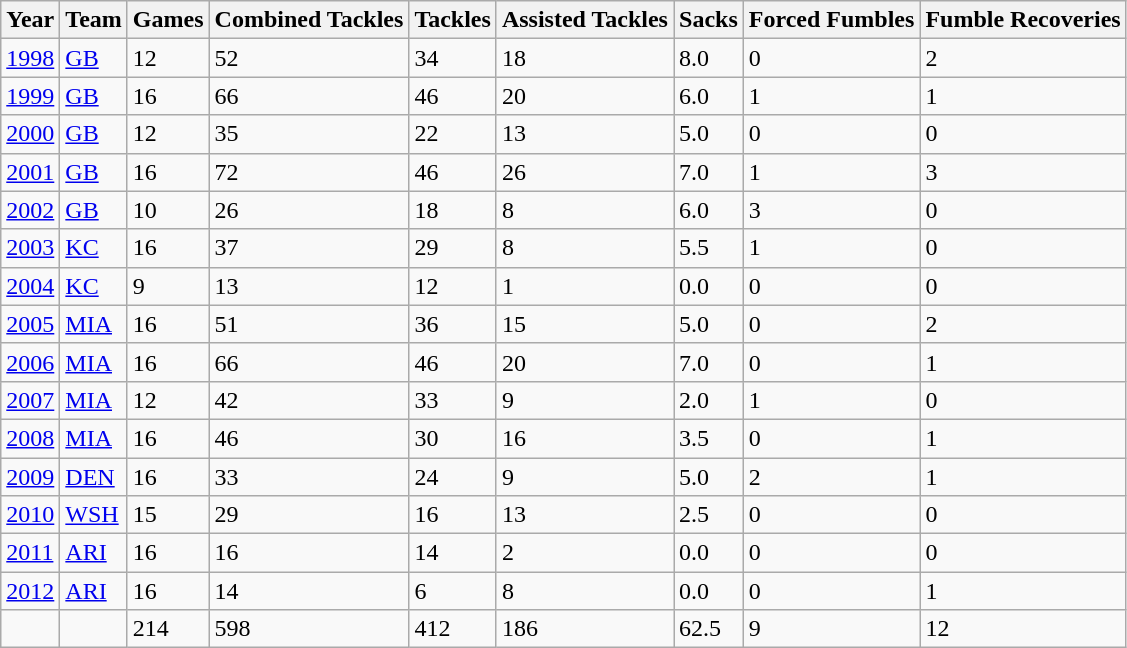<table class="wikitable">
<tr>
<th>Year</th>
<th>Team</th>
<th>Games</th>
<th>Combined Tackles</th>
<th>Tackles</th>
<th>Assisted Tackles</th>
<th>Sacks</th>
<th>Forced Fumbles</th>
<th>Fumble Recoveries</th>
</tr>
<tr>
<td><a href='#'>1998</a></td>
<td><a href='#'>GB</a></td>
<td>12</td>
<td>52</td>
<td>34</td>
<td>18</td>
<td>8.0</td>
<td>0</td>
<td>2</td>
</tr>
<tr>
<td><a href='#'>1999</a></td>
<td><a href='#'>GB</a></td>
<td>16</td>
<td>66</td>
<td>46</td>
<td>20</td>
<td>6.0</td>
<td>1</td>
<td>1</td>
</tr>
<tr>
<td><a href='#'>2000</a></td>
<td><a href='#'>GB</a></td>
<td>12</td>
<td>35</td>
<td>22</td>
<td>13</td>
<td>5.0</td>
<td>0</td>
<td>0</td>
</tr>
<tr>
<td><a href='#'>2001</a></td>
<td><a href='#'>GB</a></td>
<td>16</td>
<td>72</td>
<td>46</td>
<td>26</td>
<td>7.0</td>
<td>1</td>
<td>3</td>
</tr>
<tr>
<td><a href='#'>2002</a></td>
<td><a href='#'>GB</a></td>
<td>10</td>
<td>26</td>
<td>18</td>
<td>8</td>
<td>6.0</td>
<td>3</td>
<td>0</td>
</tr>
<tr>
<td><a href='#'>2003</a></td>
<td><a href='#'>KC</a></td>
<td>16</td>
<td>37</td>
<td>29</td>
<td>8</td>
<td>5.5</td>
<td>1</td>
<td>0</td>
</tr>
<tr>
<td><a href='#'>2004</a></td>
<td><a href='#'>KC</a></td>
<td>9</td>
<td>13</td>
<td>12</td>
<td>1</td>
<td>0.0</td>
<td>0</td>
<td>0</td>
</tr>
<tr>
<td><a href='#'>2005</a></td>
<td><a href='#'>MIA</a></td>
<td>16</td>
<td>51</td>
<td>36</td>
<td>15</td>
<td>5.0</td>
<td>0</td>
<td>2</td>
</tr>
<tr>
<td><a href='#'>2006</a></td>
<td><a href='#'>MIA</a></td>
<td>16</td>
<td>66</td>
<td>46</td>
<td>20</td>
<td>7.0</td>
<td>0</td>
<td>1</td>
</tr>
<tr>
<td><a href='#'>2007</a></td>
<td><a href='#'>MIA</a></td>
<td>12</td>
<td>42</td>
<td>33</td>
<td>9</td>
<td>2.0</td>
<td>1</td>
<td>0</td>
</tr>
<tr>
<td><a href='#'>2008</a></td>
<td><a href='#'>MIA</a></td>
<td>16</td>
<td>46</td>
<td>30</td>
<td>16</td>
<td>3.5</td>
<td>0</td>
<td>1</td>
</tr>
<tr>
<td><a href='#'>2009</a></td>
<td><a href='#'>DEN</a></td>
<td>16</td>
<td>33</td>
<td>24</td>
<td>9</td>
<td>5.0</td>
<td>2</td>
<td>1</td>
</tr>
<tr>
<td><a href='#'>2010</a></td>
<td><a href='#'>WSH</a></td>
<td>15</td>
<td>29</td>
<td>16</td>
<td>13</td>
<td>2.5</td>
<td>0</td>
<td>0</td>
</tr>
<tr>
<td><a href='#'>2011</a></td>
<td><a href='#'>ARI</a></td>
<td>16</td>
<td>16</td>
<td>14</td>
<td>2</td>
<td>0.0</td>
<td>0</td>
<td>0</td>
</tr>
<tr>
<td><a href='#'>2012</a></td>
<td><a href='#'>ARI</a></td>
<td>16</td>
<td>14</td>
<td>6</td>
<td>8</td>
<td>0.0</td>
<td>0</td>
<td>1</td>
</tr>
<tr>
<td></td>
<td></td>
<td>214</td>
<td>598</td>
<td>412</td>
<td>186</td>
<td>62.5</td>
<td>9</td>
<td>12</td>
</tr>
</table>
